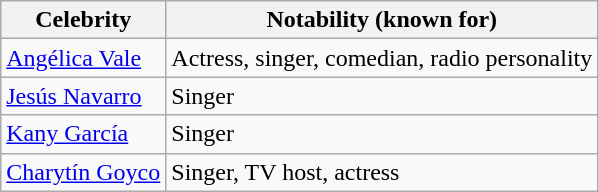<table class="wikitable">
<tr>
<th>Celebrity</th>
<th>Notability (known for)</th>
</tr>
<tr>
<td><a href='#'>Angélica Vale</a></td>
<td>Actress, singer, comedian, radio personality</td>
</tr>
<tr>
<td><a href='#'>Jesús Navarro</a></td>
<td>Singer</td>
</tr>
<tr>
<td><a href='#'>Kany García</a></td>
<td>Singer</td>
</tr>
<tr>
<td><a href='#'>Charytín Goyco</a></td>
<td>Singer, TV host, actress</td>
</tr>
</table>
